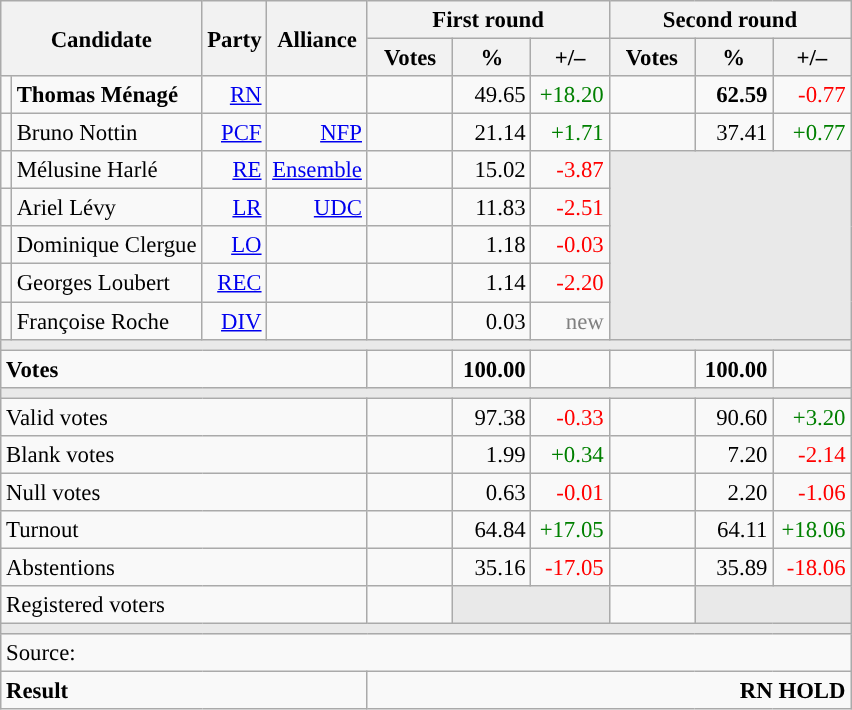<table class="wikitable" style="text-align:right;font-size:95%;">
<tr>
<th rowspan="2" colspan="2">Candidate</th>
<th colspan="1" rowspan="2">Party</th>
<th colspan="1" rowspan="2">Alliance</th>
<th colspan="3">First round</th>
<th colspan="3">Second round</th>
</tr>
<tr>
<th style="width:50px;">Votes</th>
<th style="width:45px;">%</th>
<th style="width:45px;">+/–</th>
<th style="width:50px;">Votes</th>
<th style="width:45px;">%</th>
<th style="width:45px;">+/–</th>
</tr>
<tr>
<td style="color:inherit;background:"></td>
<td style="text-align:left;"><strong>Thomas Ménagé</strong></td>
<td><a href='#'>RN</a></td>
<td></td>
<td></td>
<td>49.65</td>
<td style="color:green;">+18.20</td>
<td><strong></strong></td>
<td><strong>62.59</strong></td>
<td style="color:red;">-0.77</td>
</tr>
<tr>
<td style="color:inherit;background:"></td>
<td style="text-align:left;">Bruno Nottin</td>
<td><a href='#'>PCF</a></td>
<td><a href='#'>NFP</a></td>
<td></td>
<td>21.14</td>
<td style="color:green;">+1.71</td>
<td></td>
<td>37.41</td>
<td style="color:green;">+0.77</td>
</tr>
<tr>
<td style="color:inherit;background:"></td>
<td style="text-align:left;">Mélusine Harlé</td>
<td><a href='#'>RE</a></td>
<td><a href='#'>Ensemble</a></td>
<td></td>
<td>15.02</td>
<td style="color:red;">-3.87</td>
<td colspan="3" rowspan="5" style="background:#E9E9E9;"></td>
</tr>
<tr>
<td style="color:inherit;background:"></td>
<td style="text-align:left;">Ariel Lévy</td>
<td><a href='#'>LR</a></td>
<td><a href='#'>UDC</a></td>
<td></td>
<td>11.83</td>
<td style="color:red;">-2.51</td>
</tr>
<tr>
<td style="color:inherit;background:"></td>
<td style="text-align:left;">Dominique Clergue</td>
<td><a href='#'>LO</a></td>
<td></td>
<td></td>
<td>1.18</td>
<td style="color:red;">-0.03</td>
</tr>
<tr>
<td style="color:inherit;background:"></td>
<td style="text-align:left;">Georges Loubert</td>
<td><a href='#'>REC</a></td>
<td></td>
<td></td>
<td>1.14</td>
<td style="color:red;">-2.20</td>
</tr>
<tr>
<td style="color:inherit;background:"></td>
<td style="text-align:left;">Françoise Roche</td>
<td><a href='#'>DIV</a></td>
<td></td>
<td></td>
<td>0.03</td>
<td style="color:grey;">new</td>
</tr>
<tr>
<td colspan="10" style="background:#E9E9E9;"></td>
</tr>
<tr style="font-weight:bold;">
<td colspan="4" style="text-align:left;">Votes</td>
<td></td>
<td>100.00</td>
<td></td>
<td></td>
<td>100.00</td>
<td></td>
</tr>
<tr>
<td colspan="10" style="background:#E9E9E9;"></td>
</tr>
<tr>
<td colspan="4" style="text-align:left;">Valid votes</td>
<td></td>
<td>97.38</td>
<td style="color:red;">-0.33</td>
<td></td>
<td>90.60</td>
<td style="color:green;">+3.20</td>
</tr>
<tr>
<td colspan="4" style="text-align:left;">Blank votes</td>
<td></td>
<td>1.99</td>
<td style="color:green;">+0.34</td>
<td></td>
<td>7.20</td>
<td style="color:red;">-2.14</td>
</tr>
<tr>
<td colspan="4" style="text-align:left;">Null votes</td>
<td></td>
<td>0.63</td>
<td style="color:red;">-0.01</td>
<td></td>
<td>2.20</td>
<td style="color:red;">-1.06</td>
</tr>
<tr>
<td colspan="4" style="text-align:left;">Turnout</td>
<td></td>
<td>64.84</td>
<td style="color:green;">+17.05</td>
<td></td>
<td>64.11</td>
<td style="color:green;">+18.06</td>
</tr>
<tr>
<td colspan="4" style="text-align:left;">Abstentions</td>
<td></td>
<td>35.16</td>
<td style="color:red;">-17.05</td>
<td></td>
<td>35.89</td>
<td style="color:red;">-18.06</td>
</tr>
<tr>
<td colspan="4" style="text-align:left;">Registered voters</td>
<td></td>
<td colspan="2" style="background:#E9E9E9;"></td>
<td></td>
<td colspan="2" style="background:#E9E9E9;"></td>
</tr>
<tr>
<td colspan="10" style="background:#E9E9E9;"></td>
</tr>
<tr>
<td colspan="10" style="text-align:left;">Source: </td>
</tr>
<tr style="font-weight:bold">
<td colspan="4" style="text-align:left;">Result</td>
<td colspan="6" style="background-color:">RN HOLD</td>
</tr>
</table>
